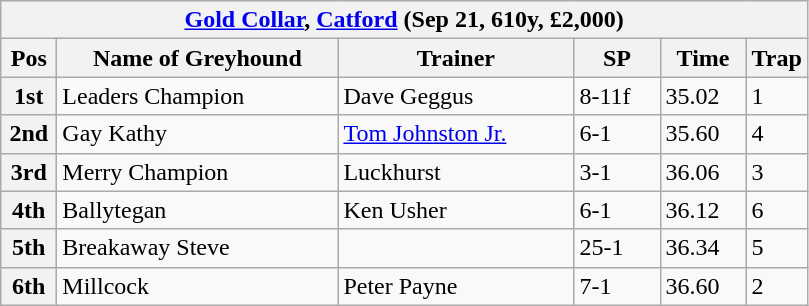<table class="wikitable">
<tr>
<th colspan="6"><a href='#'>Gold Collar</a>, <a href='#'>Catford</a> (Sep 21, 610y, £2,000)</th>
</tr>
<tr>
<th width=30>Pos</th>
<th width=180>Name of Greyhound</th>
<th width=150>Trainer</th>
<th width=50>SP</th>
<th width=50>Time</th>
<th width=30>Trap</th>
</tr>
<tr>
<th>1st</th>
<td>Leaders Champion</td>
<td>Dave Geggus</td>
<td>8-11f</td>
<td>35.02</td>
<td>1</td>
</tr>
<tr>
<th>2nd</th>
<td>Gay Kathy</td>
<td><a href='#'>Tom Johnston Jr.</a></td>
<td>6-1</td>
<td>35.60</td>
<td>4</td>
</tr>
<tr>
<th>3rd</th>
<td>Merry Champion</td>
<td>Luckhurst</td>
<td>3-1</td>
<td>36.06</td>
<td>3</td>
</tr>
<tr>
<th>4th</th>
<td>Ballytegan</td>
<td>Ken Usher</td>
<td>6-1</td>
<td>36.12</td>
<td>6</td>
</tr>
<tr>
<th>5th</th>
<td>Breakaway Steve</td>
<td></td>
<td>25-1</td>
<td>36.34</td>
<td>5</td>
</tr>
<tr>
<th>6th</th>
<td>Millcock</td>
<td>Peter Payne</td>
<td>7-1</td>
<td>36.60</td>
<td>2</td>
</tr>
</table>
